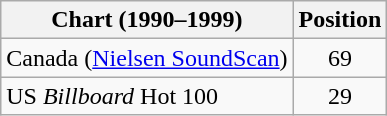<table class="wikitable sortable plainrowheaders">
<tr>
<th>Chart (1990–1999)</th>
<th>Position</th>
</tr>
<tr>
<td>Canada (<a href='#'>Nielsen SoundScan</a>)</td>
<td style="text-align:center;">69</td>
</tr>
<tr>
<td>US <em>Billboard</em> Hot 100</td>
<td style="text-align:center;">29</td>
</tr>
</table>
